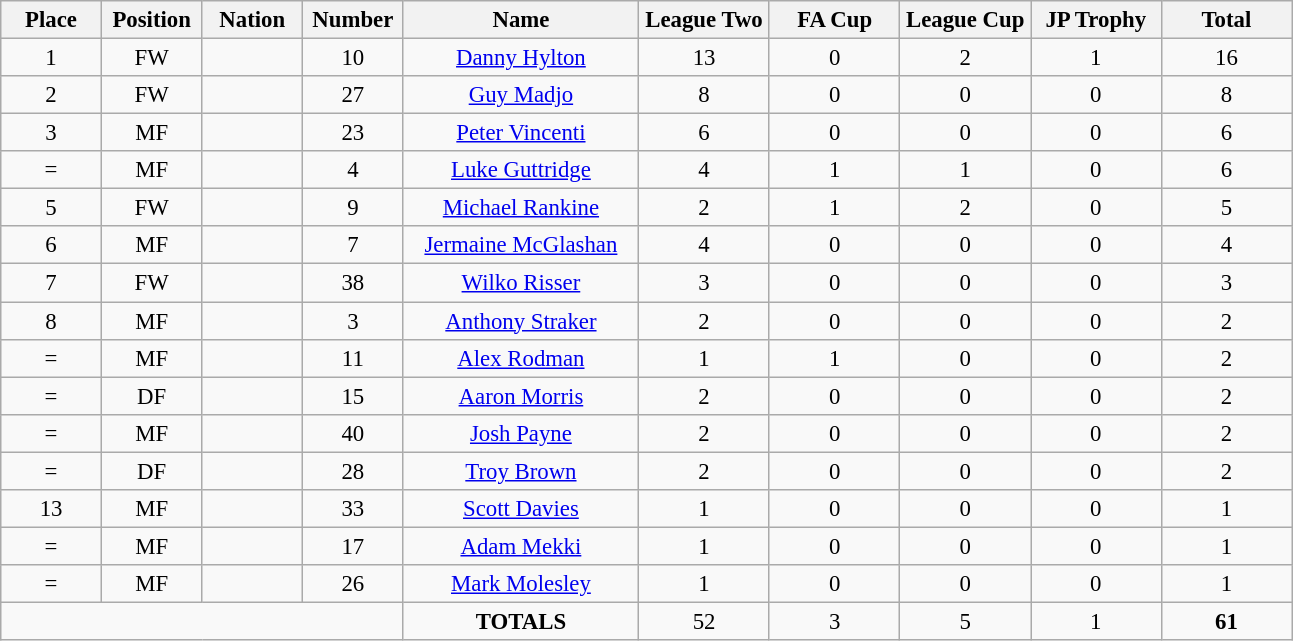<table class="wikitable" style="font-size: 95%; text-align: center;">
<tr>
<th width=60>Place</th>
<th width=60>Position</th>
<th width=60>Nation</th>
<th width=60>Number</th>
<th width=150>Name</th>
<th width=80>League Two</th>
<th width=80>FA Cup</th>
<th width=80>League Cup</th>
<th width=80>JP Trophy</th>
<th width=80><strong>Total</strong></th>
</tr>
<tr>
<td>1</td>
<td>FW</td>
<td></td>
<td>10</td>
<td><a href='#'>Danny Hylton</a></td>
<td>13</td>
<td>0</td>
<td>2</td>
<td>1</td>
<td>16</td>
</tr>
<tr>
<td>2</td>
<td>FW</td>
<td></td>
<td>27</td>
<td><a href='#'>Guy Madjo</a></td>
<td>8</td>
<td>0</td>
<td>0</td>
<td>0</td>
<td>8</td>
</tr>
<tr>
<td>3</td>
<td>MF</td>
<td></td>
<td>23</td>
<td><a href='#'>Peter Vincenti</a></td>
<td>6</td>
<td>0</td>
<td>0</td>
<td>0</td>
<td>6</td>
</tr>
<tr>
<td>=</td>
<td>MF</td>
<td></td>
<td>4</td>
<td><a href='#'>Luke Guttridge</a></td>
<td>4</td>
<td>1</td>
<td>1</td>
<td>0</td>
<td>6</td>
</tr>
<tr>
<td>5</td>
<td>FW</td>
<td></td>
<td>9</td>
<td><a href='#'>Michael Rankine</a></td>
<td>2</td>
<td>1</td>
<td>2</td>
<td>0</td>
<td>5</td>
</tr>
<tr>
<td>6</td>
<td>MF</td>
<td></td>
<td>7</td>
<td><a href='#'>Jermaine McGlashan</a></td>
<td>4</td>
<td>0</td>
<td>0</td>
<td>0</td>
<td>4</td>
</tr>
<tr>
<td>7</td>
<td>FW</td>
<td></td>
<td>38</td>
<td><a href='#'>Wilko Risser</a></td>
<td>3</td>
<td>0</td>
<td>0</td>
<td>0</td>
<td>3</td>
</tr>
<tr>
<td>8</td>
<td>MF</td>
<td></td>
<td>3</td>
<td><a href='#'>Anthony Straker</a></td>
<td>2</td>
<td>0</td>
<td>0</td>
<td>0</td>
<td>2</td>
</tr>
<tr>
<td>=</td>
<td>MF</td>
<td></td>
<td>11</td>
<td><a href='#'>Alex Rodman</a></td>
<td>1</td>
<td>1</td>
<td>0</td>
<td>0</td>
<td>2</td>
</tr>
<tr>
<td>=</td>
<td>DF</td>
<td></td>
<td>15</td>
<td><a href='#'>Aaron Morris</a></td>
<td>2</td>
<td>0</td>
<td>0</td>
<td>0</td>
<td>2</td>
</tr>
<tr>
<td>=</td>
<td>MF</td>
<td></td>
<td>40</td>
<td><a href='#'>Josh Payne</a></td>
<td>2</td>
<td>0</td>
<td>0</td>
<td>0</td>
<td>2</td>
</tr>
<tr>
<td>=</td>
<td>DF</td>
<td></td>
<td>28</td>
<td><a href='#'>Troy Brown</a></td>
<td>2</td>
<td>0</td>
<td>0</td>
<td>0</td>
<td>2</td>
</tr>
<tr>
<td>13</td>
<td>MF</td>
<td></td>
<td>33</td>
<td><a href='#'>Scott Davies</a></td>
<td>1</td>
<td>0</td>
<td>0</td>
<td>0</td>
<td>1</td>
</tr>
<tr>
<td>=</td>
<td>MF</td>
<td></td>
<td>17</td>
<td><a href='#'>Adam Mekki</a></td>
<td>1</td>
<td>0</td>
<td>0</td>
<td>0</td>
<td>1</td>
</tr>
<tr>
<td>=</td>
<td>MF</td>
<td></td>
<td>26</td>
<td><a href='#'>Mark Molesley</a></td>
<td>1</td>
<td>0</td>
<td>0</td>
<td>0</td>
<td>1</td>
</tr>
<tr>
<td colspan="4"></td>
<td><strong>TOTALS</strong></td>
<td>52</td>
<td>3</td>
<td>5</td>
<td>1</td>
<td><strong>61</strong></td>
</tr>
</table>
